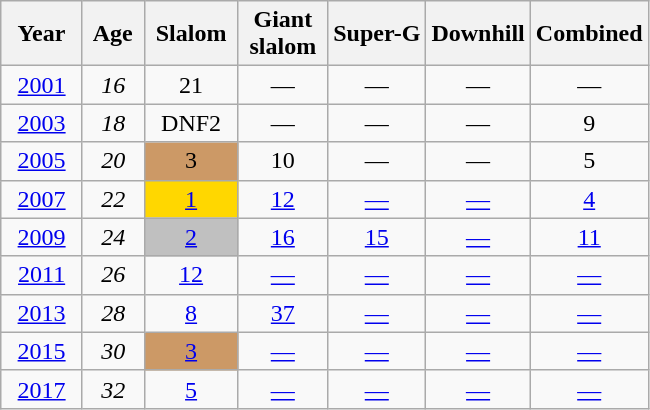<table class=wikitable style="text-align:center">
<tr>
<th>  Year  </th>
<th> Age </th>
<th> Slalom </th>
<th> Giant <br> slalom </th>
<th>Super-G</th>
<th>Downhill</th>
<th>Combined</th>
</tr>
<tr>
<td><a href='#'>2001</a></td>
<td><em>16</em></td>
<td>21</td>
<td>—</td>
<td>—</td>
<td>—</td>
<td>—</td>
</tr>
<tr>
<td><a href='#'>2003</a></td>
<td><em>18</em></td>
<td>DNF2</td>
<td>—</td>
<td>—</td>
<td>—</td>
<td>9</td>
</tr>
<tr>
<td><a href='#'>2005</a></td>
<td><em>20</em></td>
<td style="background:#c96;">3</td>
<td>10</td>
<td>—</td>
<td>—</td>
<td>5</td>
</tr>
<tr>
<td><a href='#'>2007</a></td>
<td><em>22</em></td>
<td style="background:gold;"><a href='#'>1</a></td>
<td><a href='#'>12</a></td>
<td><a href='#'>—</a></td>
<td><a href='#'>—</a></td>
<td><a href='#'>4</a></td>
</tr>
<tr>
<td><a href='#'>2009</a></td>
<td><em>24</em></td>
<td style="background:silver;"><a href='#'>2</a></td>
<td><a href='#'>16</a></td>
<td><a href='#'>15</a></td>
<td><a href='#'>—</a></td>
<td><a href='#'>11</a></td>
</tr>
<tr>
<td><a href='#'>2011</a></td>
<td><em>26</em></td>
<td><a href='#'>12</a></td>
<td><a href='#'>—</a></td>
<td><a href='#'>—</a></td>
<td><a href='#'>—</a></td>
<td><a href='#'>—</a></td>
</tr>
<tr>
<td><a href='#'>2013</a></td>
<td><em>28</em></td>
<td><a href='#'>8</a></td>
<td><a href='#'>37</a></td>
<td><a href='#'>—</a></td>
<td><a href='#'>—</a></td>
<td><a href='#'>—</a></td>
</tr>
<tr>
<td><a href='#'>2015</a></td>
<td><em>30</em></td>
<td style="background:#c96;"><a href='#'>3</a></td>
<td><a href='#'>—</a></td>
<td><a href='#'>—</a></td>
<td><a href='#'>—</a></td>
<td><a href='#'>—</a></td>
</tr>
<tr>
<td><a href='#'>2017</a></td>
<td><em>32</em></td>
<td><a href='#'>5</a></td>
<td><a href='#'>—</a></td>
<td><a href='#'>—</a></td>
<td><a href='#'>—</a></td>
<td><a href='#'>—</a></td>
</tr>
</table>
